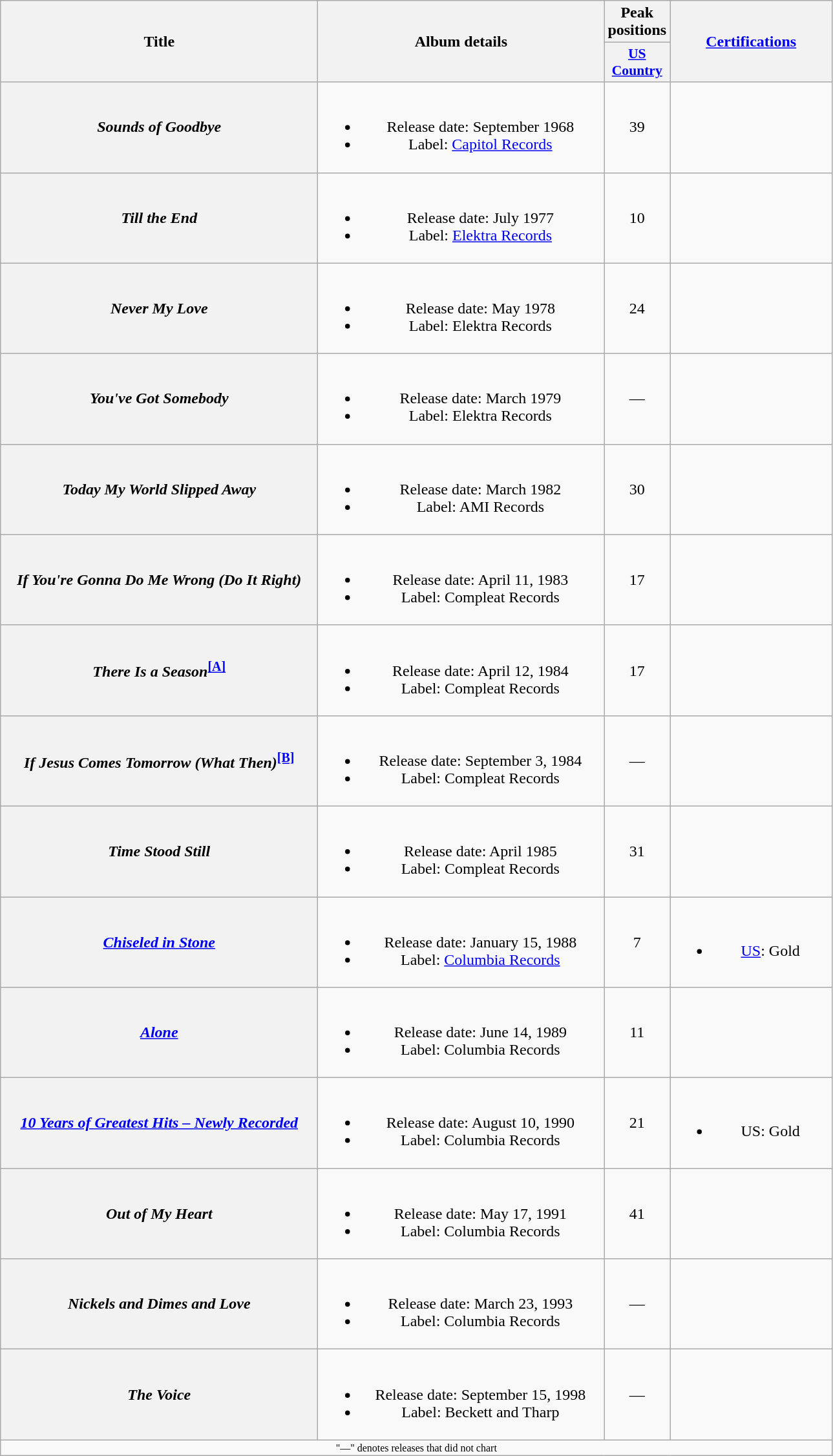<table class="wikitable plainrowheaders" style="text-align:center;">
<tr>
<th rowspan="2" style="width:20em;">Title</th>
<th rowspan="2" style="width:18em;">Album details</th>
<th>Peak<br>positions</th>
<th rowspan="2" style="width:10em;"><a href='#'>Certifications</a><br></th>
</tr>
<tr>
<th style="width:4em;font-size:90%;"><a href='#'>US Country</a></th>
</tr>
<tr>
<th scope="row"><em>Sounds of Goodbye</em><br></th>
<td><br><ul><li>Release date: September 1968</li><li>Label: <a href='#'>Capitol Records</a></li></ul></td>
<td>39</td>
<td></td>
</tr>
<tr>
<th scope="row"><em>Till the End</em></th>
<td><br><ul><li>Release date: July 1977</li><li>Label: <a href='#'>Elektra Records</a></li></ul></td>
<td>10</td>
<td></td>
</tr>
<tr>
<th scope="row"><em>Never My Love</em></th>
<td><br><ul><li>Release date: May 1978</li><li>Label: Elektra Records</li></ul></td>
<td>24</td>
<td></td>
</tr>
<tr>
<th scope="row"><em>You've Got Somebody</em></th>
<td><br><ul><li>Release date: March 1979</li><li>Label: Elektra Records</li></ul></td>
<td>—</td>
<td></td>
</tr>
<tr>
<th scope="row"><em>Today My World Slipped Away</em></th>
<td><br><ul><li>Release date: March 1982</li><li>Label: AMI Records</li></ul></td>
<td>30</td>
<td></td>
</tr>
<tr>
<th scope="row"><em>If You're Gonna Do Me Wrong (Do It Right)</em></th>
<td><br><ul><li>Release date: April 11, 1983</li><li>Label: Compleat Records</li></ul></td>
<td>17</td>
<td></td>
</tr>
<tr>
<th scope="row"><em>There Is a Season</em><sup><span></span><a href='#'><strong>[A]</strong></a></sup></th>
<td><br><ul><li>Release date: April 12, 1984</li><li>Label: Compleat Records</li></ul></td>
<td>17</td>
<td></td>
</tr>
<tr>
<th scope="row"><em>If Jesus Comes Tomorrow (What Then)</em><sup><span></span><a href='#'><strong>[B]</strong></a></sup></th>
<td><br><ul><li>Release date: September 3, 1984</li><li>Label: Compleat Records</li></ul></td>
<td>—</td>
<td></td>
</tr>
<tr>
<th scope="row"><em>Time Stood Still</em></th>
<td><br><ul><li>Release date: April 1985</li><li>Label: Compleat Records</li></ul></td>
<td>31</td>
<td></td>
</tr>
<tr>
<th scope="row"><em><a href='#'>Chiseled in Stone</a></em></th>
<td><br><ul><li>Release date: January 15, 1988</li><li>Label: <a href='#'>Columbia Records</a></li></ul></td>
<td>7</td>
<td><br><ul><li><a href='#'>US</a>: Gold</li></ul></td>
</tr>
<tr>
<th scope="row"><em><a href='#'>Alone</a></em></th>
<td><br><ul><li>Release date: June 14, 1989</li><li>Label: Columbia Records</li></ul></td>
<td>11</td>
<td></td>
</tr>
<tr>
<th scope="row"><em><a href='#'>10 Years of Greatest Hits – Newly Recorded</a></em></th>
<td><br><ul><li>Release date: August 10, 1990</li><li>Label: Columbia Records</li></ul></td>
<td>21</td>
<td><br><ul><li>US: Gold</li></ul></td>
</tr>
<tr>
<th scope="row"><em>Out of My Heart</em></th>
<td><br><ul><li>Release date: May 17, 1991</li><li>Label: Columbia Records</li></ul></td>
<td>41</td>
<td></td>
</tr>
<tr>
<th scope="row"><em>Nickels and Dimes and Love</em></th>
<td><br><ul><li>Release date: March 23, 1993</li><li>Label: Columbia Records</li></ul></td>
<td>—</td>
<td></td>
</tr>
<tr>
<th scope="row"><em>The Voice</em></th>
<td><br><ul><li>Release date: September 15, 1998</li><li>Label: Beckett and Tharp</li></ul></td>
<td>—</td>
<td></td>
</tr>
<tr>
<td colspan="4" style="font-size:8pt">"—" denotes releases that did not chart</td>
</tr>
</table>
